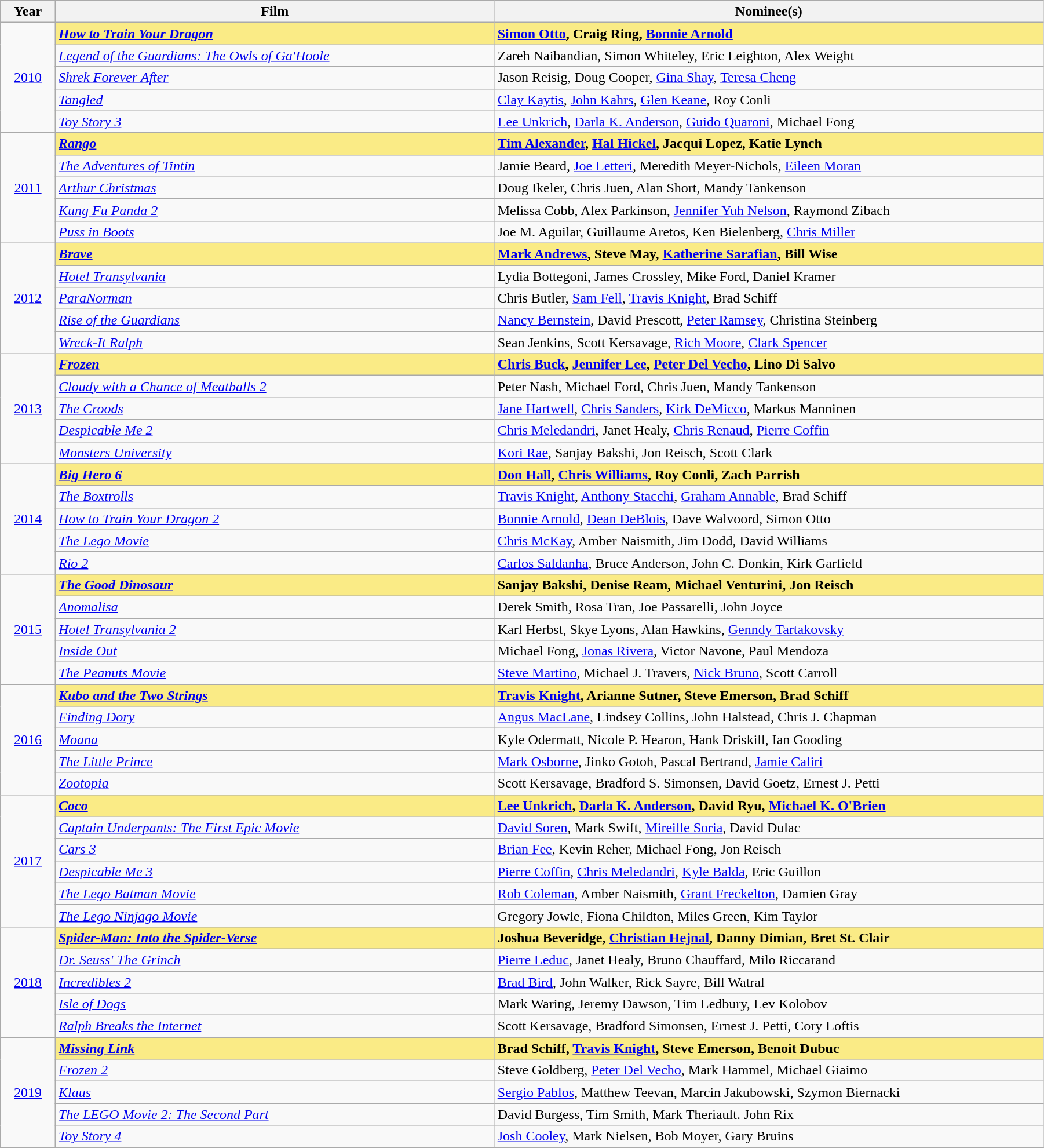<table class="wikitable" width="95%" cellpadding="5">
<tr>
<th width="5%">Year</th>
<th width="40%">Film</th>
<th width="50%">Nominee(s)</th>
</tr>
<tr>
<td rowspan="5" style="text-align:center;"><a href='#'>2010</a><br></td>
<td style="background:#FAEB86;"><strong><em><a href='#'>How to Train Your Dragon</a></em></strong></td>
<td style="background:#FAEB86;"><strong><a href='#'>Simon Otto</a>, Craig Ring, <a href='#'>Bonnie Arnold</a></strong></td>
</tr>
<tr>
<td><em><a href='#'>Legend of the Guardians: The Owls of Ga'Hoole</a></em></td>
<td>Zareh Naibandian, Simon Whiteley, Eric Leighton, Alex Weight</td>
</tr>
<tr>
<td><em><a href='#'>Shrek Forever After</a></em></td>
<td>Jason Reisig, Doug Cooper, <a href='#'>Gina Shay</a>, <a href='#'>Teresa Cheng</a></td>
</tr>
<tr>
<td><em><a href='#'>Tangled</a></em></td>
<td><a href='#'>Clay Kaytis</a>, <a href='#'>John Kahrs</a>, <a href='#'>Glen Keane</a>, Roy Conli</td>
</tr>
<tr>
<td><em><a href='#'>Toy Story 3</a></em></td>
<td><a href='#'>Lee Unkrich</a>, <a href='#'>Darla K. Anderson</a>, <a href='#'>Guido Quaroni</a>, Michael Fong</td>
</tr>
<tr>
<td rowspan="5" style="text-align:center;"><a href='#'>2011</a><br></td>
<td style="background:#FAEB86;"><strong><em><a href='#'>Rango</a></em></strong></td>
<td style="background:#FAEB86;"><strong><a href='#'>Tim Alexander</a>, <a href='#'>Hal Hickel</a>, Jacqui Lopez, Katie Lynch</strong></td>
</tr>
<tr>
<td><em><a href='#'>The Adventures of Tintin</a></em></td>
<td>Jamie Beard, <a href='#'>Joe Letteri</a>, Meredith Meyer-Nichols, <a href='#'>Eileen Moran</a></td>
</tr>
<tr>
<td><em><a href='#'>Arthur Christmas</a></em></td>
<td>Doug Ikeler, Chris Juen, Alan Short, Mandy Tankenson</td>
</tr>
<tr>
<td><em><a href='#'>Kung Fu Panda 2</a></em></td>
<td>Melissa Cobb, Alex Parkinson, <a href='#'>Jennifer Yuh Nelson</a>, Raymond Zibach</td>
</tr>
<tr>
<td><em><a href='#'>Puss in Boots</a></em></td>
<td>Joe M. Aguilar, Guillaume Aretos, Ken Bielenberg, <a href='#'>Chris Miller</a></td>
</tr>
<tr>
<td rowspan="5" style="text-align:center;"><a href='#'>2012</a><br></td>
<td style="background:#FAEB86;"><strong><em><a href='#'>Brave</a></em></strong></td>
<td style="background:#FAEB86;"><strong><a href='#'>Mark Andrews</a>, Steve May, <a href='#'>Katherine Sarafian</a>, Bill Wise</strong></td>
</tr>
<tr>
<td><em><a href='#'>Hotel Transylvania</a></em></td>
<td>Lydia Bottegoni, James Crossley, Mike Ford, Daniel Kramer</td>
</tr>
<tr>
<td><em><a href='#'>ParaNorman</a></em></td>
<td>Chris Butler, <a href='#'>Sam Fell</a>, <a href='#'>Travis Knight</a>, Brad Schiff</td>
</tr>
<tr>
<td><em><a href='#'>Rise of the Guardians</a></em></td>
<td><a href='#'>Nancy Bernstein</a>, David Prescott, <a href='#'>Peter Ramsey</a>, Christina Steinberg</td>
</tr>
<tr>
<td><em><a href='#'>Wreck-It Ralph</a></em></td>
<td>Sean Jenkins, Scott Kersavage, <a href='#'>Rich Moore</a>, <a href='#'>Clark Spencer</a></td>
</tr>
<tr>
<td rowspan="5" style="text-align:center;"><a href='#'>2013</a><br></td>
<td style="background:#FAEB86;"><strong><em><a href='#'>Frozen</a></em></strong></td>
<td style="background:#FAEB86;"><strong><a href='#'>Chris Buck</a>, <a href='#'>Jennifer Lee</a>, <a href='#'>Peter Del Vecho</a>, Lino Di Salvo</strong></td>
</tr>
<tr>
<td><em><a href='#'>Cloudy with a Chance of Meatballs 2</a></em></td>
<td>Peter Nash, Michael Ford, Chris Juen, Mandy Tankenson</td>
</tr>
<tr>
<td><em><a href='#'>The Croods</a></em></td>
<td><a href='#'>Jane Hartwell</a>, <a href='#'>Chris Sanders</a>, <a href='#'>Kirk DeMicco</a>, Markus Manninen</td>
</tr>
<tr>
<td><em><a href='#'>Despicable Me 2</a></em></td>
<td><a href='#'>Chris Meledandri</a>, Janet Healy, <a href='#'>Chris Renaud</a>, <a href='#'>Pierre Coffin</a></td>
</tr>
<tr>
<td><em><a href='#'>Monsters University</a></em></td>
<td><a href='#'>Kori Rae</a>, Sanjay Bakshi, Jon Reisch, Scott Clark</td>
</tr>
<tr>
<td rowspan="5" style="text-align:center;"><a href='#'>2014</a><br></td>
<td style="background:#FAEB86;"><strong><em><a href='#'>Big Hero 6</a></em></strong></td>
<td style="background:#FAEB86;"><strong><a href='#'>Don Hall</a>, <a href='#'>Chris Williams</a>, Roy Conli, Zach Parrish</strong></td>
</tr>
<tr>
<td><em><a href='#'>The Boxtrolls</a></em></td>
<td><a href='#'>Travis Knight</a>, <a href='#'>Anthony Stacchi</a>, <a href='#'>Graham Annable</a>, Brad Schiff</td>
</tr>
<tr>
<td><em><a href='#'>How to Train Your Dragon 2</a></em></td>
<td><a href='#'>Bonnie Arnold</a>, <a href='#'>Dean DeBlois</a>, Dave Walvoord, Simon Otto</td>
</tr>
<tr>
<td><em><a href='#'>The Lego Movie</a></em></td>
<td><a href='#'>Chris McKay</a>, Amber Naismith, Jim Dodd, David Williams</td>
</tr>
<tr>
<td><em><a href='#'>Rio 2</a></em></td>
<td><a href='#'>Carlos Saldanha</a>, Bruce Anderson, John C. Donkin, Kirk Garfield</td>
</tr>
<tr>
<td rowspan="5" style="text-align:center;"><a href='#'>2015</a><br></td>
<td style="background:#FAEB86;"><strong><em><a href='#'>The Good Dinosaur</a></em></strong></td>
<td style="background:#FAEB86;"><strong>Sanjay Bakshi, Denise Ream, Michael Venturini, Jon Reisch</strong></td>
</tr>
<tr>
<td><em><a href='#'>Anomalisa</a></em></td>
<td>Derek Smith, Rosa Tran, Joe Passarelli, John Joyce</td>
</tr>
<tr>
<td><em><a href='#'>Hotel Transylvania 2</a></em></td>
<td>Karl Herbst, Skye Lyons, Alan Hawkins, <a href='#'>Genndy Tartakovsky</a></td>
</tr>
<tr>
<td><em><a href='#'>Inside Out</a></em></td>
<td>Michael Fong, <a href='#'>Jonas Rivera</a>, Victor Navone, Paul Mendoza</td>
</tr>
<tr>
<td><em><a href='#'>The Peanuts Movie</a></em></td>
<td><a href='#'>Steve Martino</a>, Michael J. Travers, <a href='#'>Nick Bruno</a>, Scott Carroll</td>
</tr>
<tr>
<td rowspan="5" style="text-align:center;"><a href='#'>2016</a><br></td>
<td style="background:#FAEB86;"><strong><em><a href='#'>Kubo and the Two Strings</a></em></strong></td>
<td style="background:#FAEB86;"><strong><a href='#'>Travis Knight</a>, Arianne Sutner, Steve Emerson, Brad Schiff</strong></td>
</tr>
<tr>
<td><em><a href='#'>Finding Dory</a></em></td>
<td><a href='#'>Angus MacLane</a>, Lindsey Collins, John Halstead, Chris J. Chapman</td>
</tr>
<tr>
<td><em><a href='#'>Moana</a></em></td>
<td>Kyle Odermatt, Nicole P. Hearon, Hank Driskill, Ian Gooding</td>
</tr>
<tr>
<td><em><a href='#'>The Little Prince</a></em></td>
<td><a href='#'>Mark Osborne</a>, Jinko Gotoh, Pascal Bertrand, <a href='#'>Jamie Caliri</a></td>
</tr>
<tr>
<td><em><a href='#'>Zootopia</a></em></td>
<td>Scott Kersavage, Bradford S. Simonsen, David Goetz, Ernest J. Petti</td>
</tr>
<tr>
<td rowspan="6" style="text-align:center;"><a href='#'>2017</a><br></td>
<td style="background:#FAEB86;"><strong><em><a href='#'>Coco</a></em></strong></td>
<td style="background:#FAEB86;"><strong><a href='#'>Lee Unkrich</a>, <a href='#'>Darla K. Anderson</a>, David Ryu, <a href='#'>Michael K. O'Brien</a></strong></td>
</tr>
<tr>
<td><em><a href='#'>Captain Underpants: The First Epic Movie</a></em></td>
<td><a href='#'>David Soren</a>, Mark Swift, <a href='#'>Mireille Soria</a>, David Dulac</td>
</tr>
<tr>
<td><em><a href='#'>Cars 3</a></em></td>
<td><a href='#'>Brian Fee</a>, Kevin Reher, Michael Fong, Jon Reisch</td>
</tr>
<tr>
<td><em><a href='#'>Despicable Me 3</a></em></td>
<td><a href='#'>Pierre Coffin</a>, <a href='#'>Chris Meledandri</a>, <a href='#'>Kyle Balda</a>, Eric Guillon</td>
</tr>
<tr>
<td><em><a href='#'>The Lego Batman Movie</a></em></td>
<td><a href='#'>Rob Coleman</a>, Amber Naismith, <a href='#'>Grant Freckelton</a>, Damien Gray</td>
</tr>
<tr>
<td><em><a href='#'>The Lego Ninjago Movie</a></em></td>
<td>Gregory Jowle, Fiona Childton, Miles Green, Kim Taylor</td>
</tr>
<tr>
<td rowspan="5" style="text-align:center;"><a href='#'>2018</a><br></td>
<td style="background:#FAEB86;"><strong><em><a href='#'>Spider-Man: Into the Spider-Verse</a></em></strong></td>
<td style="background:#FAEB86;"><strong>Joshua Beveridge, <a href='#'>Christian Hejnal</a>, Danny Dimian, Bret St. Clair</strong></td>
</tr>
<tr>
<td><em><a href='#'>Dr. Seuss' The Grinch</a></em></td>
<td><a href='#'>Pierre Leduc</a>, Janet Healy, Bruno Chauffard, Milo Riccarand</td>
</tr>
<tr>
<td><em><a href='#'>Incredibles 2</a></em></td>
<td><a href='#'>Brad Bird</a>, John Walker, Rick Sayre, Bill Watral</td>
</tr>
<tr>
<td><em><a href='#'>Isle of Dogs</a></em></td>
<td>Mark Waring, Jeremy Dawson, Tim Ledbury, Lev Kolobov</td>
</tr>
<tr>
<td><em><a href='#'>Ralph Breaks the Internet</a></em></td>
<td>Scott Kersavage, Bradford Simonsen, Ernest J. Petti, Cory Loftis</td>
</tr>
<tr>
<td rowspan="5" style="text-align:center;"><a href='#'>2019</a><br></td>
<td style="background:#FAEB86;"><strong><em><a href='#'>Missing Link</a></em></strong></td>
<td style="background:#FAEB86;"><strong>Brad Schiff, <a href='#'>Travis Knight</a>, Steve Emerson, Benoit Dubuc</strong></td>
</tr>
<tr>
<td><em><a href='#'>Frozen 2</a></em></td>
<td>Steve Goldberg, <a href='#'>Peter Del Vecho</a>, Mark Hammel, Michael Giaimo</td>
</tr>
<tr>
<td><em><a href='#'>Klaus</a></em></td>
<td><a href='#'>Sergio Pablos</a>, Matthew Teevan, Marcin Jakubowski, Szymon Biernacki</td>
</tr>
<tr>
<td><em><a href='#'>The LEGO Movie 2: The Second Part</a></em></td>
<td>David Burgess, Tim Smith, Mark Theriault. John Rix</td>
</tr>
<tr>
<td><em><a href='#'>Toy Story 4</a></em></td>
<td><a href='#'>Josh Cooley</a>, Mark Nielsen, Bob Moyer, Gary Bruins</td>
</tr>
<tr>
</tr>
</table>
